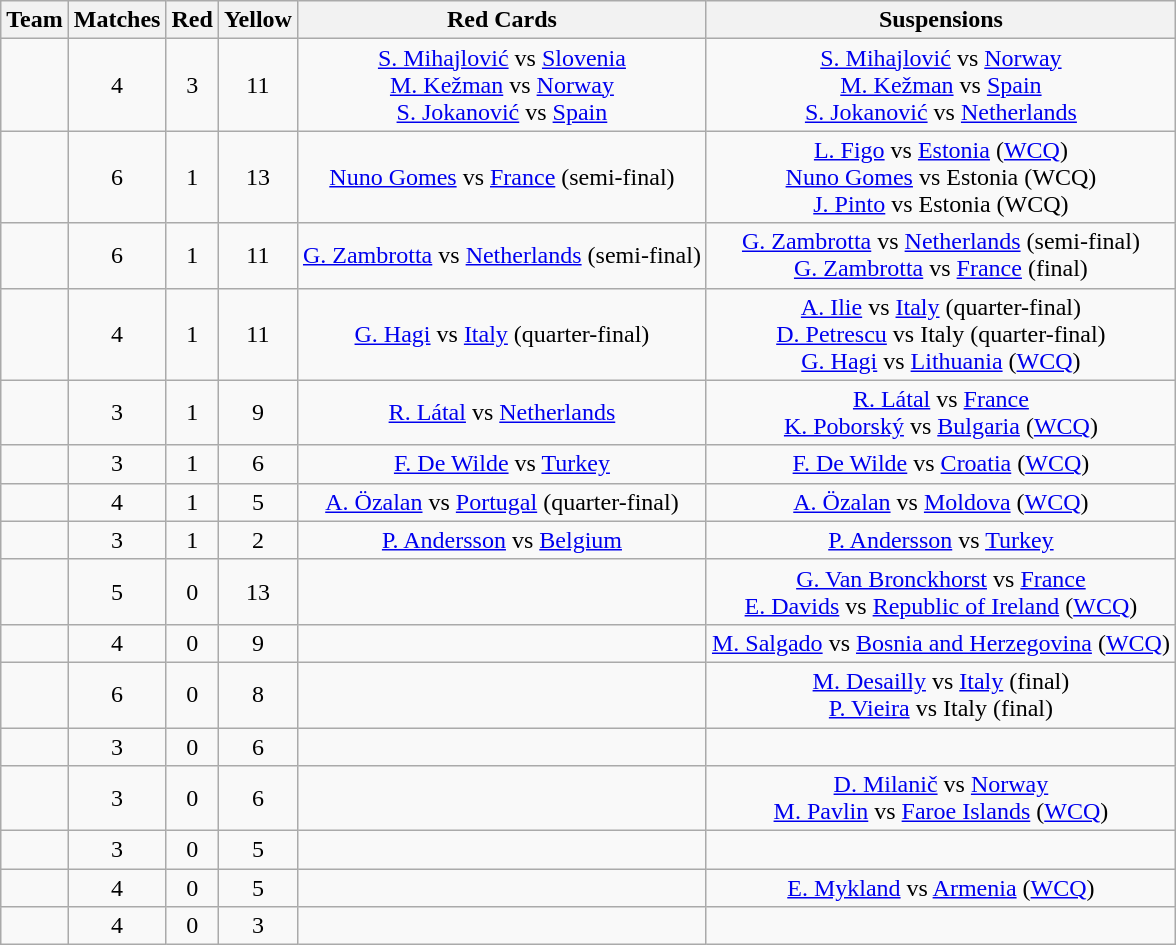<table class="wikitable" style="text-align:center;">
<tr>
<th>Team</th>
<th>Matches</th>
<th> Red</th>
<th> Yellow</th>
<th>Red Cards</th>
<th>Suspensions</th>
</tr>
<tr>
<td align="left"></td>
<td>4</td>
<td>3</td>
<td>11</td>
<td><a href='#'>S. Mihajlović</a> vs <a href='#'>Slovenia</a><br><a href='#'>M. Kežman</a> vs <a href='#'>Norway</a><br><a href='#'>S. Jokanović</a> vs <a href='#'>Spain</a></td>
<td><a href='#'>S. Mihajlović</a> vs <a href='#'>Norway</a><br><a href='#'>M. Kežman</a> vs <a href='#'>Spain</a><br><a href='#'>S. Jokanović</a> vs <a href='#'>Netherlands</a></td>
</tr>
<tr>
<td align="left"></td>
<td>6</td>
<td>1</td>
<td>13</td>
<td><a href='#'>Nuno Gomes</a> vs <a href='#'>France</a> (semi-final)</td>
<td><a href='#'>L. Figo</a> vs <a href='#'>Estonia</a> (<a href='#'>WCQ</a>)<br><a href='#'>Nuno Gomes</a> vs Estonia (WCQ)<br><a href='#'>J. Pinto</a> vs Estonia (WCQ)</td>
</tr>
<tr>
<td align="left"></td>
<td>6</td>
<td>1</td>
<td>11</td>
<td><a href='#'>G. Zambrotta</a> vs <a href='#'>Netherlands</a> (semi-final)</td>
<td><a href='#'>G. Zambrotta</a> vs <a href='#'>Netherlands</a> (semi-final)<br><a href='#'>G. Zambrotta</a> vs <a href='#'>France</a> (final)</td>
</tr>
<tr>
<td align="left"></td>
<td>4</td>
<td>1</td>
<td>11</td>
<td><a href='#'>G. Hagi</a> vs <a href='#'>Italy</a> (quarter-final)</td>
<td><a href='#'>A. Ilie</a> vs <a href='#'>Italy</a> (quarter-final)<br><a href='#'>D. Petrescu</a> vs Italy (quarter-final)<br><a href='#'>G. Hagi</a> vs <a href='#'>Lithuania</a> (<a href='#'>WCQ</a>)</td>
</tr>
<tr>
<td align="left"></td>
<td>3</td>
<td>1</td>
<td>9</td>
<td><a href='#'>R. Látal</a> vs <a href='#'>Netherlands</a></td>
<td><a href='#'>R. Látal</a> vs <a href='#'>France</a><br><a href='#'>K. Poborský</a> vs <a href='#'>Bulgaria</a> (<a href='#'>WCQ</a>)</td>
</tr>
<tr>
<td align="left"></td>
<td>3</td>
<td>1</td>
<td>6</td>
<td><a href='#'>F. De Wilde</a> vs <a href='#'>Turkey</a></td>
<td><a href='#'>F. De Wilde</a> vs <a href='#'>Croatia</a> (<a href='#'>WCQ</a>)</td>
</tr>
<tr>
<td align="left"></td>
<td>4</td>
<td>1</td>
<td>5</td>
<td><a href='#'>A. Özalan</a> vs <a href='#'>Portugal</a> (quarter-final)</td>
<td><a href='#'>A. Özalan</a> vs <a href='#'>Moldova</a> (<a href='#'>WCQ</a>)</td>
</tr>
<tr>
<td align="left"></td>
<td>3</td>
<td>1</td>
<td>2</td>
<td><a href='#'>P. Andersson</a> vs <a href='#'>Belgium</a></td>
<td><a href='#'>P. Andersson</a> vs <a href='#'>Turkey</a></td>
</tr>
<tr>
<td align="left"></td>
<td>5</td>
<td>0</td>
<td>13</td>
<td></td>
<td><a href='#'>G. Van Bronckhorst</a> vs <a href='#'>France</a><br><a href='#'>E. Davids</a> vs <a href='#'>Republic of Ireland</a> (<a href='#'>WCQ</a>)</td>
</tr>
<tr>
<td align="left"></td>
<td>4</td>
<td>0</td>
<td>9</td>
<td></td>
<td><a href='#'>M. Salgado</a> vs <a href='#'>Bosnia and Herzegovina</a> (<a href='#'>WCQ</a>)</td>
</tr>
<tr>
<td align="left"></td>
<td>6</td>
<td>0</td>
<td>8</td>
<td></td>
<td><a href='#'>M. Desailly</a> vs <a href='#'>Italy</a> (final)<br><a href='#'>P. Vieira</a> vs Italy (final)</td>
</tr>
<tr>
<td align="left"></td>
<td>3</td>
<td>0</td>
<td>6</td>
<td></td>
<td></td>
</tr>
<tr>
<td align="left"></td>
<td>3</td>
<td>0</td>
<td>6</td>
<td></td>
<td><a href='#'>D. Milanič</a> vs <a href='#'>Norway</a><br><a href='#'>M. Pavlin</a> vs <a href='#'>Faroe Islands</a> (<a href='#'>WCQ</a>)</td>
</tr>
<tr>
<td align="left"></td>
<td>3</td>
<td>0</td>
<td>5</td>
<td></td>
<td></td>
</tr>
<tr>
<td align="left"></td>
<td>4</td>
<td>0</td>
<td>5</td>
<td></td>
<td><a href='#'>E. Mykland</a> vs <a href='#'>Armenia</a> (<a href='#'>WCQ</a>)</td>
</tr>
<tr>
<td align="left"></td>
<td>4</td>
<td>0</td>
<td>3</td>
<td></td>
<td></td>
</tr>
</table>
